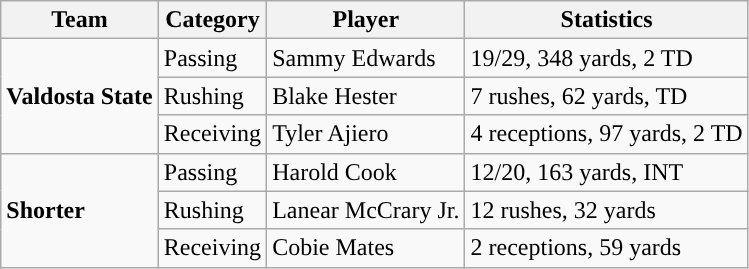<table class="wikitable" style="float: left;">
<tr>
<th>Team</th>
<th>Category</th>
<th>Player</th>
<th>Statistics</th>
</tr>
<tr>
<td rowspan=3><strong>Valdosta State</strong></td>
<td>Passing</td>
<td>Sammy Edwards</td>
<td>19/29, 348 yards, 2 TD</td>
</tr>
<tr>
<td>Rushing</td>
<td>Blake Hester</td>
<td>7 rushes, 62 yards, TD</td>
</tr>
<tr>
<td>Receiving</td>
<td>Tyler Ajiero</td>
<td>4 receptions, 97 yards, 2 TD</td>
</tr>
<tr>
<td rowspan=3><strong>Shorter</strong></td>
<td>Passing</td>
<td>Harold Cook</td>
<td>12/20, 163 yards, INT</td>
</tr>
<tr>
<td>Rushing</td>
<td>Lanear McCrary Jr.</td>
<td>12 rushes, 32 yards</td>
</tr>
<tr>
<td>Receiving</td>
<td>Cobie Mates</td>
<td>2 receptions, 59 yards</td>
</tr>
</table>
